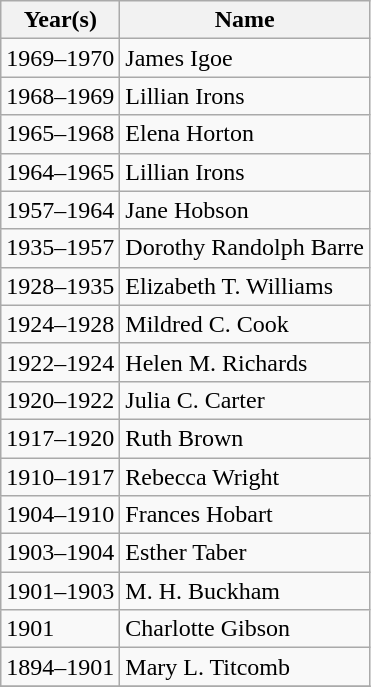<table class="wikitable sortable">
<tr>
<th>Year(s)</th>
<th>Name</th>
</tr>
<tr>
<td>1969–1970</td>
<td>James Igoe</td>
</tr>
<tr>
<td>1968–1969</td>
<td>Lillian Irons</td>
</tr>
<tr>
<td>1965–1968</td>
<td>Elena Horton</td>
</tr>
<tr>
<td>1964–1965</td>
<td>Lillian Irons</td>
</tr>
<tr>
<td>1957–1964</td>
<td>Jane Hobson</td>
</tr>
<tr>
<td>1935–1957</td>
<td>Dorothy Randolph Barre</td>
</tr>
<tr>
<td>1928–1935</td>
<td>Elizabeth T. Williams</td>
</tr>
<tr>
<td>1924–1928</td>
<td>Mildred C. Cook</td>
</tr>
<tr>
<td>1922–1924</td>
<td>Helen M. Richards</td>
</tr>
<tr>
<td>1920–1922</td>
<td>Julia C. Carter</td>
</tr>
<tr>
<td>1917–1920</td>
<td>Ruth Brown</td>
</tr>
<tr>
<td>1910–1917</td>
<td>Rebecca Wright</td>
</tr>
<tr>
<td>1904–1910</td>
<td>Frances Hobart</td>
</tr>
<tr>
<td>1903–1904</td>
<td>Esther Taber</td>
</tr>
<tr>
<td>1901–1903</td>
<td>M. H. Buckham</td>
</tr>
<tr>
<td>1901</td>
<td>Charlotte Gibson</td>
</tr>
<tr>
<td>1894–1901</td>
<td>Mary L. Titcomb</td>
</tr>
<tr>
</tr>
</table>
